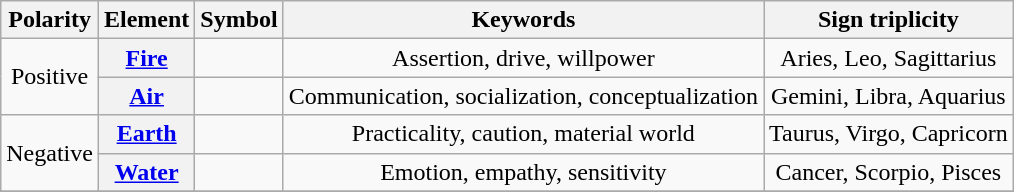<table class="wikitable plainrowheaders skin-invert-image" style="text-align:center">
<tr>
<th scope="col">Polarity</th>
<th scope="col">Element</th>
<th scope="col">Symbol</th>
<th scope="col">Keywords</th>
<th scope="col">Sign triplicity</th>
</tr>
<tr>
<td rowspan="2">Positive</td>
<th scope="row"><a href='#'>Fire</a></th>
<td></td>
<td>Assertion, drive, willpower</td>
<td>Aries, Leo, Sagittarius</td>
</tr>
<tr>
<th scope="row"><a href='#'>Air</a></th>
<td></td>
<td>Communication, socialization, conceptualization</td>
<td>Gemini, Libra, Aquarius</td>
</tr>
<tr align=center>
<td rowspan="2">Negative</td>
<th scope="row"><a href='#'>Earth</a></th>
<td></td>
<td>Practicality, caution, material world</td>
<td>Taurus, Virgo, Capricorn</td>
</tr>
<tr>
<th scope="row"><a href='#'>Water</a></th>
<td></td>
<td>Emotion, empathy, sensitivity</td>
<td>Cancer, Scorpio, Pisces</td>
</tr>
<tr align=center>
</tr>
</table>
